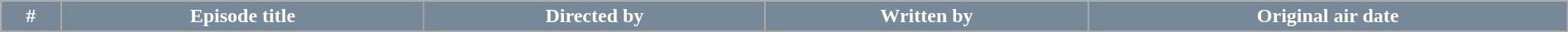<table class="wikitable plainrowheaders" style="margin: auto; width: 100%">
<tr>
<th style="background:#778899; color:#fff;">#</th>
<th style="background:#778899; color:#fff;">Episode title</th>
<th style="background:#778899; color:#fff;">Directed by</th>
<th style="background:#778899; color:#fff;">Written by</th>
<th style="background:#778899; color:#fff;">Original air date</th>
</tr>
<tr>
</tr>
</table>
